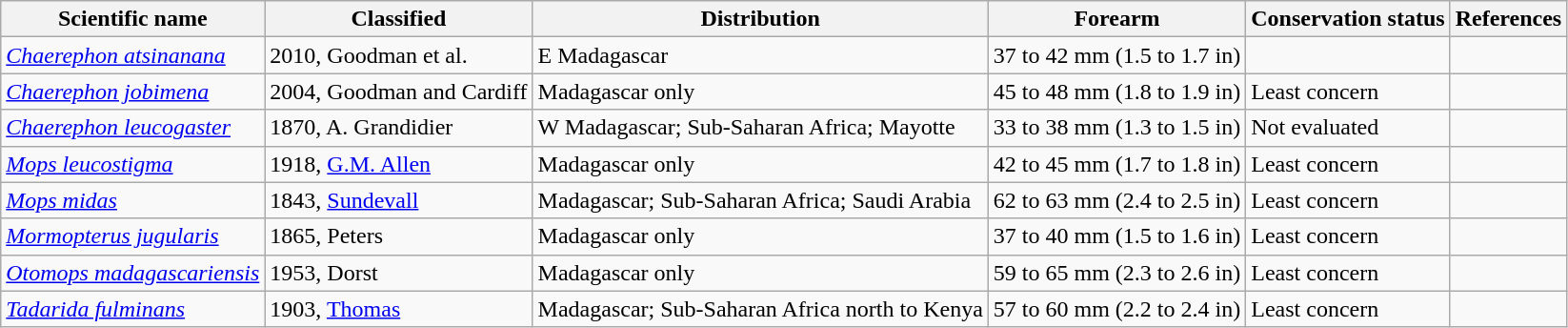<table class="wikitable sortable">
<tr>
<th>Scientific name</th>
<th>Classified</th>
<th>Distribution</th>
<th>Forearm</th>
<th>Conservation status</th>
<th class="unsortable">References</th>
</tr>
<tr>
<td><em><a href='#'>Chaerephon atsinanana</a></em></td>
<td>2010, Goodman et al.</td>
<td>E Madagascar</td>
<td>37 to 42 mm (1.5 to 1.7 in)</td>
<td></td>
</tr>
<tr>
<td><em><a href='#'>Chaerephon jobimena</a></em></td>
<td>2004, Goodman and Cardiff</td>
<td>Madagascar only</td>
<td>45 to 48 mm (1.8 to 1.9 in)</td>
<td>Least concern</td>
<td></td>
</tr>
<tr>
<td><em><a href='#'>Chaerephon leucogaster</a></em></td>
<td>1870, A. Grandidier</td>
<td>W Madagascar; Sub-Saharan Africa; Mayotte</td>
<td>33 to 38 mm (1.3 to 1.5 in)</td>
<td>Not evaluated</td>
<td></td>
</tr>
<tr>
<td><em><a href='#'>Mops leucostigma</a></em></td>
<td>1918, <a href='#'>G.M. Allen</a></td>
<td>Madagascar only</td>
<td>42 to 45 mm (1.7 to 1.8 in)</td>
<td>Least concern</td>
<td></td>
</tr>
<tr>
<td><em><a href='#'>Mops midas</a></em></td>
<td>1843, <a href='#'>Sundevall</a></td>
<td>Madagascar; Sub-Saharan Africa; Saudi Arabia</td>
<td>62 to 63 mm (2.4 to 2.5 in)</td>
<td>Least concern</td>
<td></td>
</tr>
<tr>
<td><em><a href='#'>Mormopterus jugularis</a></em></td>
<td>1865, Peters</td>
<td>Madagascar only</td>
<td>37 to 40 mm (1.5 to 1.6 in)</td>
<td>Least concern</td>
<td></td>
</tr>
<tr>
<td><em><a href='#'>Otomops madagascariensis</a></em></td>
<td>1953, Dorst</td>
<td>Madagascar only</td>
<td>59 to 65 mm (2.3 to 2.6 in)</td>
<td>Least concern</td>
<td></td>
</tr>
<tr>
<td><em><a href='#'>Tadarida fulminans</a></em></td>
<td>1903, <a href='#'>Thomas</a></td>
<td>Madagascar; Sub-Saharan Africa north to Kenya</td>
<td>57 to 60 mm (2.2 to 2.4 in)</td>
<td>Least concern</td>
<td></td>
</tr>
</table>
